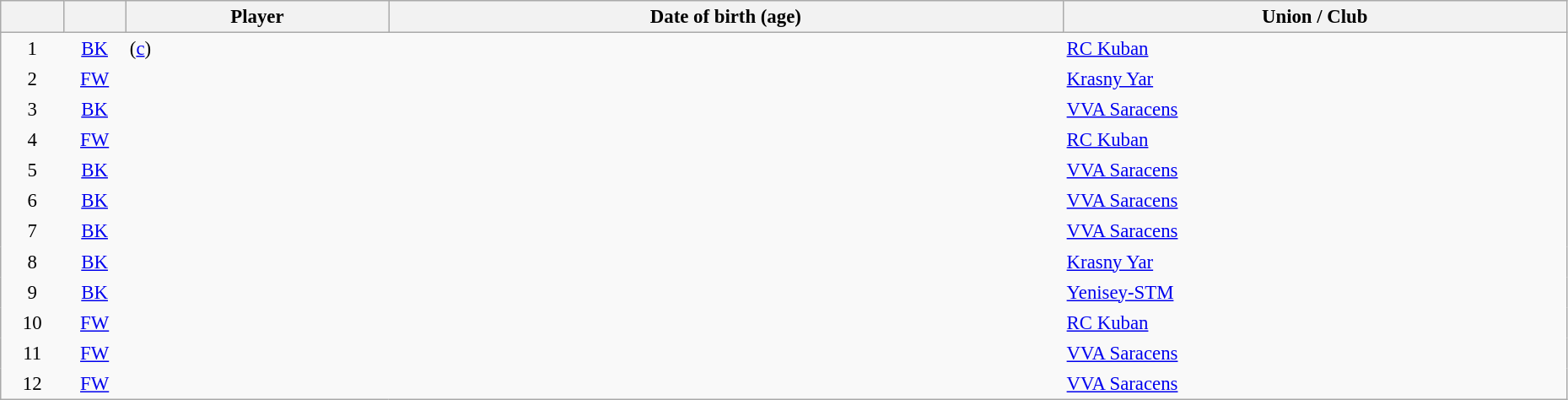<table class="sortable wikitable plainrowheaders" style="font-size:95%; width: 98%">
<tr>
<th scope="col" style="width:4%"></th>
<th scope="col" style="width:4%"></th>
<th scope="col">Player</th>
<th scope="col">Date of birth (age)</th>
<th scope="col">Union / Club</th>
</tr>
<tr>
<td style="text-align:center; border:0">1</td>
<td style="text-align:center; border:0"><a href='#'>BK</a></td>
<td style="text-align:left; border:0"> (<a href='#'>c</a>)</td>
<td style="text-align:left; border:0"></td>
<td style="text-align:left; border:0"><a href='#'>RC Kuban</a></td>
</tr>
<tr>
<td style="text-align:center; border:0">2</td>
<td style="text-align:center; border:0"><a href='#'>FW</a></td>
<td style="text-align:left; border:0"></td>
<td style="text-align:left; border:0"></td>
<td style="text-align:left; border:0"><a href='#'>Krasny Yar</a></td>
</tr>
<tr>
<td style="text-align:center; border:0">3</td>
<td style="text-align:center; border:0"><a href='#'>BK</a></td>
<td style="text-align:left; border:0"></td>
<td style="text-align:left; border:0"></td>
<td style="text-align:left; border:0"><a href='#'>VVA Saracens</a></td>
</tr>
<tr>
<td style="text-align:center; border:0">4</td>
<td style="text-align:center; border:0"><a href='#'>FW</a></td>
<td style="text-align:left; border:0"></td>
<td style="text-align:left; border:0"></td>
<td style="text-align:left; border:0"><a href='#'>RC Kuban</a></td>
</tr>
<tr>
<td style="text-align:center; border:0">5</td>
<td style="text-align:center; border:0"><a href='#'>BK</a></td>
<td style="text-align:left; border:0"></td>
<td style="text-align:left; border:0"></td>
<td style="text-align:left; border:0"><a href='#'>VVA Saracens</a></td>
</tr>
<tr>
<td style="text-align:center; border:0">6</td>
<td style="text-align:center; border:0"><a href='#'>BK</a></td>
<td style="text-align:left; border:0"></td>
<td style="text-align:left; border:0"></td>
<td style="text-align:left; border:0"><a href='#'>VVA Saracens</a></td>
</tr>
<tr>
<td style="text-align:center; border:0">7</td>
<td style="text-align:center; border:0"><a href='#'>BK</a></td>
<td style="text-align:left; border:0"></td>
<td style="text-align:left; border:0"></td>
<td style="text-align:left; border:0"><a href='#'>VVA Saracens</a></td>
</tr>
<tr>
<td style="text-align:center; border:0">8</td>
<td style="text-align:center; border:0"><a href='#'>BK</a></td>
<td style="text-align:left; border:0"></td>
<td style="text-align:left; border:0"></td>
<td style="text-align:left; border:0"><a href='#'>Krasny Yar</a></td>
</tr>
<tr>
<td style="text-align:center; border:0">9</td>
<td style="text-align:center; border:0"><a href='#'>BK</a></td>
<td style="text-align:left; border:0"></td>
<td style="text-align:left; border:0"></td>
<td style="text-align:left; border:0"><a href='#'>Yenisey-STM</a></td>
</tr>
<tr>
<td style="text-align:center; border:0">10</td>
<td style="text-align:center; border:0"><a href='#'>FW</a></td>
<td style="text-align:left; border:0"></td>
<td style="text-align:left; border:0"></td>
<td style="text-align:left; border:0"><a href='#'>RC Kuban</a></td>
</tr>
<tr>
<td style="text-align:center; border:0">11</td>
<td style="text-align:center; border:0"><a href='#'>FW</a></td>
<td style="text-align:left; border:0"></td>
<td style="text-align:left; border:0"></td>
<td style="text-align:left; border:0"><a href='#'>VVA Saracens</a></td>
</tr>
<tr>
<td style="text-align:center; border:0">12</td>
<td style="text-align:center; border:0"><a href='#'>FW</a></td>
<td style="text-align:left; border:0"></td>
<td style="text-align:left; border:0"></td>
<td style="text-align:left; border:0"><a href='#'>VVA Saracens</a></td>
</tr>
</table>
